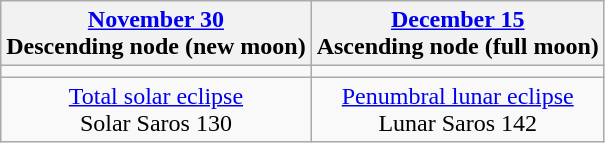<table class="wikitable">
<tr>
<th><a href='#'>November 30</a><br>Descending node (new moon)<br></th>
<th><a href='#'>December 15</a><br>Ascending node (full moon)<br></th>
</tr>
<tr>
<td></td>
<td></td>
</tr>
<tr align=center>
<td><a href='#'>Total solar eclipse</a><br>Solar Saros 130</td>
<td><a href='#'>Penumbral lunar eclipse</a><br>Lunar Saros 142</td>
</tr>
</table>
